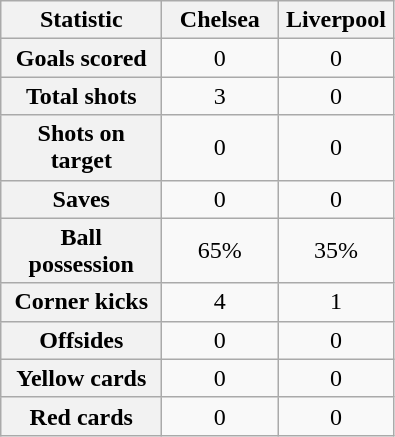<table class="wikitable plainrowheaders" style="text-align:center">
<tr>
<th scope="col" style="width:100px">Statistic</th>
<th scope="col" style="width:70px">Chelsea</th>
<th scope="col" style="width:70px">Liverpool</th>
</tr>
<tr>
<th scope=row>Goals scored</th>
<td>0</td>
<td>0</td>
</tr>
<tr>
<th scope=row>Total shots</th>
<td>3</td>
<td>0</td>
</tr>
<tr>
<th scope=row>Shots on target</th>
<td>0</td>
<td>0</td>
</tr>
<tr>
<th scope=row>Saves</th>
<td>0</td>
<td>0</td>
</tr>
<tr>
<th scope=row>Ball possession</th>
<td>65%</td>
<td>35%</td>
</tr>
<tr>
<th scope=row>Corner kicks</th>
<td>4</td>
<td>1</td>
</tr>
<tr>
<th scope=row>Offsides</th>
<td>0</td>
<td>0</td>
</tr>
<tr>
<th scope=row>Yellow cards</th>
<td>0</td>
<td>0</td>
</tr>
<tr>
<th scope=row>Red cards</th>
<td>0</td>
<td>0</td>
</tr>
</table>
